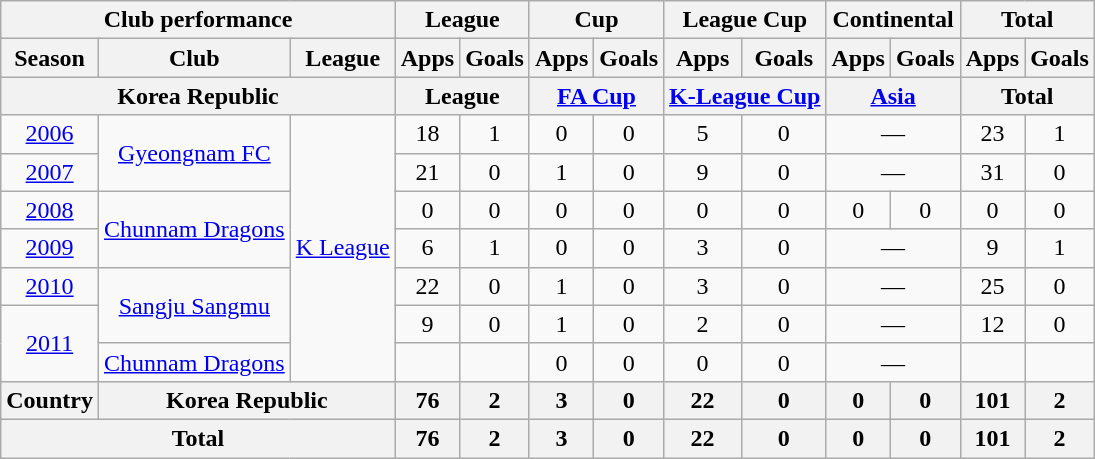<table class="wikitable" style="text-align:center;">
<tr>
<th colspan=3>Club performance</th>
<th colspan=2>League</th>
<th colspan=2>Cup</th>
<th colspan=2>League Cup</th>
<th colspan=2>Continental</th>
<th colspan=2>Total</th>
</tr>
<tr>
<th>Season</th>
<th>Club</th>
<th>League</th>
<th>Apps</th>
<th>Goals</th>
<th>Apps</th>
<th>Goals</th>
<th>Apps</th>
<th>Goals</th>
<th>Apps</th>
<th>Goals</th>
<th>Apps</th>
<th>Goals</th>
</tr>
<tr>
<th colspan=3>Korea Republic</th>
<th colspan=2>League</th>
<th colspan=2><a href='#'>FA Cup</a></th>
<th colspan=2><a href='#'>K-League Cup</a></th>
<th colspan=2><a href='#'>Asia</a></th>
<th colspan=2>Total</th>
</tr>
<tr>
<td><a href='#'>2006</a></td>
<td rowspan="2"><a href='#'>Gyeongnam FC</a></td>
<td rowspan="7"><a href='#'>K League</a></td>
<td>18</td>
<td>1</td>
<td>0</td>
<td>0</td>
<td>5</td>
<td>0</td>
<td colspan="2">—</td>
<td>23</td>
<td>1</td>
</tr>
<tr>
<td><a href='#'>2007</a></td>
<td>21</td>
<td>0</td>
<td>1</td>
<td>0</td>
<td>9</td>
<td>0</td>
<td colspan="2">—</td>
<td>31</td>
<td>0</td>
</tr>
<tr>
<td><a href='#'>2008</a></td>
<td rowspan="2"><a href='#'>Chunnam Dragons</a></td>
<td>0</td>
<td>0</td>
<td>0</td>
<td>0</td>
<td>0</td>
<td>0</td>
<td>0</td>
<td>0</td>
<td>0</td>
<td>0</td>
</tr>
<tr>
<td><a href='#'>2009</a></td>
<td>6</td>
<td>1</td>
<td>0</td>
<td>0</td>
<td>3</td>
<td>0</td>
<td colspan="2">—</td>
<td>9</td>
<td>1</td>
</tr>
<tr>
<td><a href='#'>2010</a></td>
<td rowspan="2"><a href='#'>Sangju Sangmu</a></td>
<td>22</td>
<td>0</td>
<td>1</td>
<td>0</td>
<td>3</td>
<td>0</td>
<td colspan="2">—</td>
<td>25</td>
<td>0</td>
</tr>
<tr>
<td rowspan=2><a href='#'>2011</a></td>
<td>9</td>
<td>0</td>
<td>1</td>
<td>0</td>
<td>2</td>
<td>0</td>
<td colspan="2">—</td>
<td>12</td>
<td>0</td>
</tr>
<tr>
<td><a href='#'>Chunnam Dragons</a></td>
<td></td>
<td></td>
<td>0</td>
<td>0</td>
<td>0</td>
<td>0</td>
<td colspan="2">—</td>
<td></td>
<td></td>
</tr>
<tr>
<th rowspan=1>Country</th>
<th colspan=2>Korea Republic</th>
<th>76</th>
<th>2</th>
<th>3</th>
<th>0</th>
<th>22</th>
<th>0</th>
<th>0</th>
<th>0</th>
<th>101</th>
<th>2</th>
</tr>
<tr>
<th colspan=3>Total</th>
<th>76</th>
<th>2</th>
<th>3</th>
<th>0</th>
<th>22</th>
<th>0</th>
<th>0</th>
<th>0</th>
<th>101</th>
<th>2</th>
</tr>
</table>
